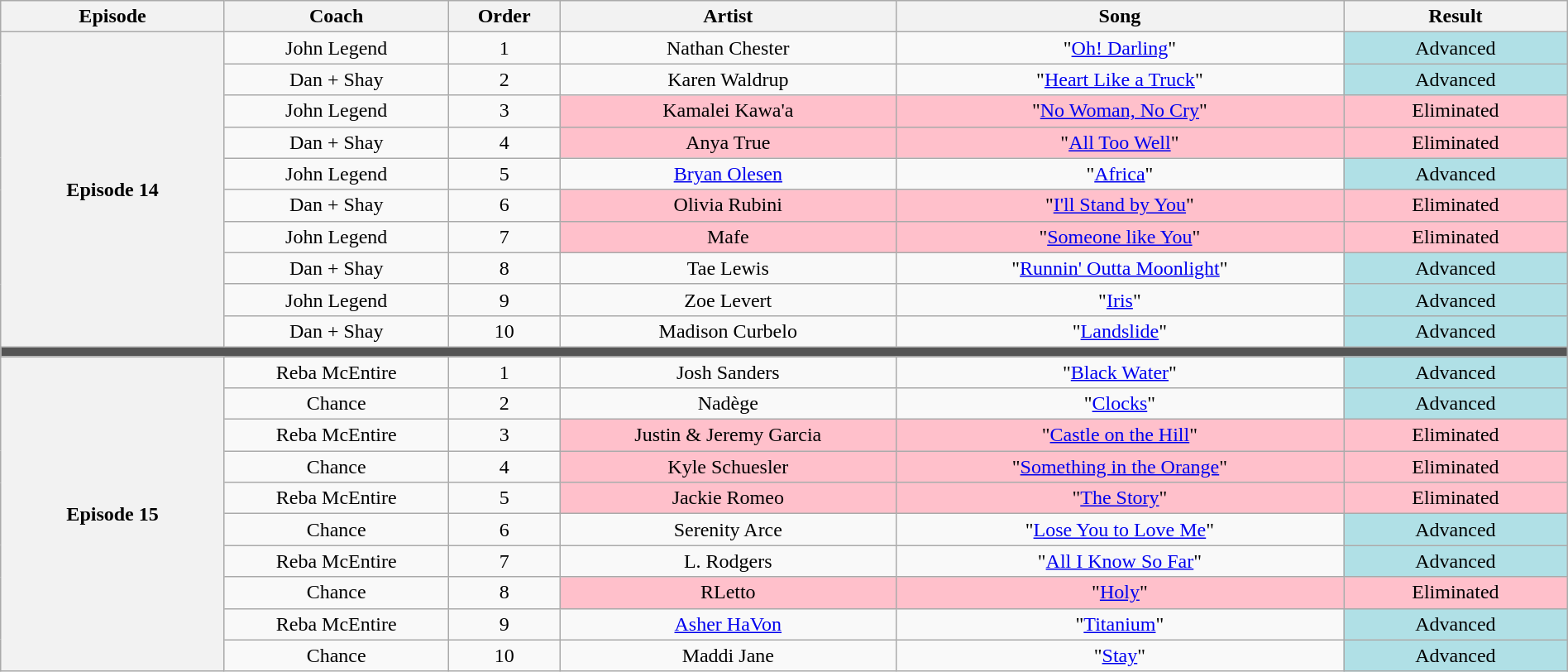<table class="wikitable" style="text-align:center; width:100%">
<tr>
<th style="width:10%">Episode</th>
<th style="width:10%">Coach</th>
<th style="width:05%">Order</th>
<th style="width:15%">Artist</th>
<th style="width:20%">Song</th>
<th style="width:10%">Result</th>
</tr>
<tr>
<th rowspan="10">Episode 14<br></th>
<td>John Legend</td>
<td>1</td>
<td>Nathan Chester</td>
<td>"<a href='#'>Oh! Darling</a>"</td>
<td style="background:#B0E0E6">Advanced</td>
</tr>
<tr>
<td>Dan + Shay</td>
<td>2</td>
<td>Karen Waldrup</td>
<td>"<a href='#'>Heart Like a Truck</a>"</td>
<td style="background:#B0E0E6">Advanced</td>
</tr>
<tr>
<td>John Legend</td>
<td>3</td>
<td style="background:pink">Kamalei Kawa'a</td>
<td style="background:pink">"<a href='#'>No Woman, No Cry</a>"</td>
<td style="background:pink">Eliminated</td>
</tr>
<tr>
<td>Dan + Shay</td>
<td>4</td>
<td style="background:pink">Anya True</td>
<td style="background:pink">"<a href='#'>All Too Well</a>"</td>
<td style="background:pink">Eliminated</td>
</tr>
<tr>
<td>John Legend</td>
<td>5</td>
<td><a href='#'>Bryan Olesen</a></td>
<td>"<a href='#'>Africa</a>"</td>
<td style="background:#B0E0E6">Advanced</td>
</tr>
<tr>
<td>Dan + Shay</td>
<td>6</td>
<td style="background:pink">Olivia Rubini</td>
<td style="background:pink">"<a href='#'>I'll Stand by You</a>"</td>
<td style="background:pink">Eliminated</td>
</tr>
<tr>
<td>John Legend</td>
<td>7</td>
<td style="background:pink">Mafe</td>
<td style="background:pink">"<a href='#'>Someone like You</a>"</td>
<td style="background:pink">Eliminated</td>
</tr>
<tr>
<td>Dan + Shay</td>
<td>8</td>
<td>Tae Lewis</td>
<td>"<a href='#'>Runnin' Outta Moonlight</a>"</td>
<td style="background:#B0E0E6">Advanced</td>
</tr>
<tr>
<td>John Legend</td>
<td>9</td>
<td>Zoe Levert</td>
<td>"<a href='#'>Iris</a>"</td>
<td style="background:#B0E0E6">Advanced</td>
</tr>
<tr>
<td>Dan + Shay</td>
<td>10</td>
<td>Madison Curbelo</td>
<td>"<a href='#'>Landslide</a>"</td>
<td style="background:#B0E0E6">Advanced</td>
</tr>
<tr>
<td colspan="6" style="background:#555"></td>
</tr>
<tr>
<th rowspan="10">Episode 15<br></th>
<td>Reba McEntire</td>
<td>1</td>
<td>Josh Sanders</td>
<td>"<a href='#'>Black Water</a>"</td>
<td style="background:#B0E0E6">Advanced</td>
</tr>
<tr>
<td>Chance</td>
<td>2</td>
<td>Nadège</td>
<td>"<a href='#'>Clocks</a>"</td>
<td style="background:#B0E0E6">Advanced</td>
</tr>
<tr>
<td>Reba McEntire</td>
<td>3</td>
<td style="background:pink">Justin & Jeremy Garcia</td>
<td style="background:pink">"<a href='#'>Castle on the Hill</a>"</td>
<td style="background:pink">Eliminated</td>
</tr>
<tr>
<td>Chance</td>
<td>4</td>
<td style="background:pink">Kyle Schuesler</td>
<td style="background:pink">"<a href='#'>Something in the Orange</a>"</td>
<td style="background:pink">Eliminated</td>
</tr>
<tr>
<td>Reba McEntire</td>
<td>5</td>
<td style="background:pink">Jackie Romeo</td>
<td style="background:pink">"<a href='#'>The Story</a>"</td>
<td style="background:pink">Eliminated</td>
</tr>
<tr>
<td>Chance</td>
<td>6</td>
<td>Serenity Arce</td>
<td>"<a href='#'>Lose You to Love Me</a>"</td>
<td style="background:#B0E0E6">Advanced</td>
</tr>
<tr>
<td>Reba McEntire</td>
<td>7</td>
<td>L. Rodgers</td>
<td>"<a href='#'>All I Know So Far</a>"</td>
<td style="background:#B0E0E6">Advanced</td>
</tr>
<tr>
<td>Chance</td>
<td>8</td>
<td style="background:pink">RLetto</td>
<td style="background:pink">"<a href='#'>Holy</a>"</td>
<td style="background:pink">Eliminated</td>
</tr>
<tr>
<td>Reba McEntire</td>
<td>9</td>
<td><a href='#'>Asher HaVon</a></td>
<td>"<a href='#'>Titanium</a>"</td>
<td style="background:#B0E0E6">Advanced</td>
</tr>
<tr>
<td>Chance</td>
<td>10</td>
<td>Maddi Jane</td>
<td>"<a href='#'>Stay</a>"</td>
<td style="background:#B0E0E6">Advanced</td>
</tr>
</table>
